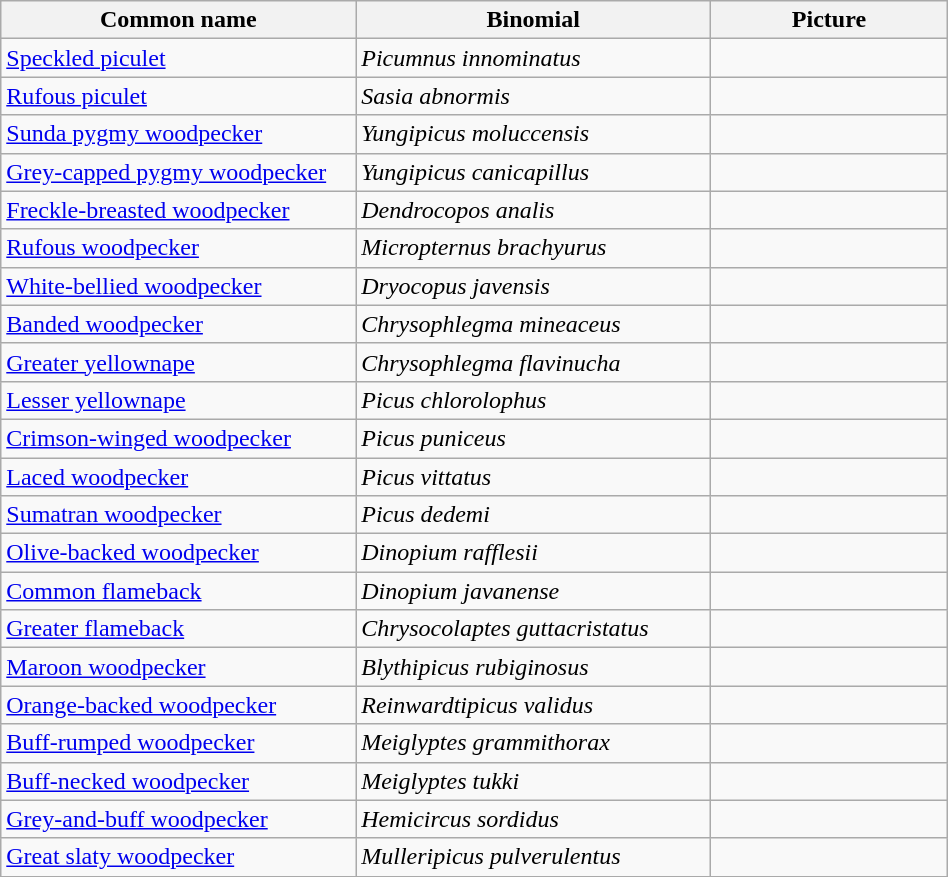<table width=50% class="wikitable">
<tr>
<th width=30%>Common name</th>
<th width=30%>Binomial</th>
<th width=20%>Picture</th>
</tr>
<tr>
<td><a href='#'>Speckled piculet</a></td>
<td><em>Picumnus innominatus</em></td>
<td></td>
</tr>
<tr>
<td><a href='#'>Rufous piculet</a></td>
<td><em>Sasia abnormis</em></td>
<td></td>
</tr>
<tr>
<td><a href='#'>Sunda pygmy woodpecker</a></td>
<td><em>Yungipicus moluccensis</em></td>
<td></td>
</tr>
<tr>
<td><a href='#'>Grey-capped pygmy woodpecker</a></td>
<td><em>Yungipicus canicapillus</em></td>
<td></td>
</tr>
<tr>
<td><a href='#'>Freckle-breasted woodpecker</a></td>
<td><em>Dendrocopos analis</em></td>
<td></td>
</tr>
<tr>
<td><a href='#'>Rufous woodpecker</a></td>
<td><em>Micropternus brachyurus</em></td>
<td></td>
</tr>
<tr>
<td><a href='#'>White-bellied woodpecker</a></td>
<td><em>Dryocopus javensis</em></td>
<td></td>
</tr>
<tr>
<td><a href='#'>Banded woodpecker</a></td>
<td><em>Chrysophlegma mineaceus</em></td>
<td></td>
</tr>
<tr>
<td><a href='#'>Greater yellownape</a></td>
<td><em>Chrysophlegma flavinucha</em></td>
<td></td>
</tr>
<tr>
<td><a href='#'>Lesser yellownape</a></td>
<td><em>Picus chlorolophus</em></td>
<td></td>
</tr>
<tr>
<td><a href='#'>Crimson-winged woodpecker</a></td>
<td><em>Picus puniceus</em></td>
<td></td>
</tr>
<tr>
<td><a href='#'>Laced woodpecker</a></td>
<td><em>Picus vittatus</em></td>
<td></td>
</tr>
<tr>
<td><a href='#'>Sumatran woodpecker</a></td>
<td><em>Picus dedemi</em></td>
<td></td>
</tr>
<tr>
<td><a href='#'>Olive-backed woodpecker</a></td>
<td><em>Dinopium rafflesii</em></td>
<td></td>
</tr>
<tr>
<td><a href='#'>Common flameback</a></td>
<td><em>Dinopium javanense</em></td>
<td></td>
</tr>
<tr>
<td><a href='#'>Greater flameback</a></td>
<td><em>Chrysocolaptes guttacristatus</em></td>
<td></td>
</tr>
<tr>
<td><a href='#'>Maroon woodpecker</a></td>
<td><em>Blythipicus rubiginosus</em></td>
<td></td>
</tr>
<tr>
<td><a href='#'>Orange-backed woodpecker</a></td>
<td><em>Reinwardtipicus validus</em></td>
<td></td>
</tr>
<tr>
<td><a href='#'>Buff-rumped woodpecker</a></td>
<td><em>Meiglyptes grammithorax</em></td>
<td></td>
</tr>
<tr>
<td><a href='#'>Buff-necked woodpecker</a></td>
<td><em>Meiglyptes tukki</em></td>
<td></td>
</tr>
<tr>
<td><a href='#'>Grey-and-buff woodpecker</a></td>
<td><em>Hemicircus sordidus</em></td>
<td></td>
</tr>
<tr>
<td><a href='#'>Great slaty woodpecker</a></td>
<td><em>Mulleripicus pulverulentus</em></td>
<td></td>
</tr>
</table>
